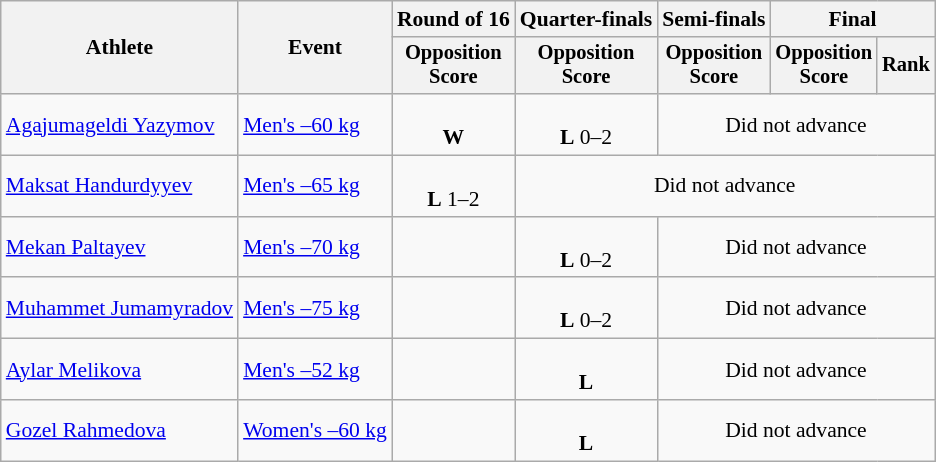<table class=wikitable style=font-size:90%;text-align:center>
<tr>
<th rowspan=2>Athlete</th>
<th rowspan=2>Event</th>
<th>Round of 16</th>
<th>Quarter-finals</th>
<th>Semi-finals</th>
<th colspan=2>Final</th>
</tr>
<tr style=font-size:95%>
<th>Opposition<br>Score</th>
<th>Opposition<br>Score</th>
<th>Opposition<br>Score</th>
<th>Opposition<br>Score</th>
<th>Rank</th>
</tr>
<tr>
<td align=left><a href='#'>Agajumageldi Yazymov</a></td>
<td align=left><a href='#'>Men's –60 kg</a></td>
<td><br><strong>W</strong> </td>
<td><br><strong>L</strong> 0–2</td>
<td colspan=3>Did not advance</td>
</tr>
<tr>
<td align=left><a href='#'>Maksat Handurdyyev</a></td>
<td align=left><a href='#'>Men's –65 kg</a></td>
<td><br><strong>L</strong> 1–2</td>
<td colspan=4>Did not advance</td>
</tr>
<tr>
<td align=left><a href='#'>Mekan Paltayev</a></td>
<td align=left><a href='#'>Men's –70 kg</a></td>
<td></td>
<td><br><strong>L</strong> 0–2</td>
<td colspan=3>Did not advance</td>
</tr>
<tr>
<td align=left><a href='#'>Muhammet Jumamyradov</a></td>
<td align=left><a href='#'>Men's –75 kg</a></td>
<td></td>
<td><br><strong>L</strong> 0–2</td>
<td colspan=3>Did not advance</td>
</tr>
<tr>
<td align=left><a href='#'>Aylar Melikova</a></td>
<td align=left><a href='#'>Men's –52 kg</a></td>
<td></td>
<td><br><strong>L</strong> </td>
<td colspan=3>Did not advance</td>
</tr>
<tr>
<td align=left><a href='#'>Gozel Rahmedova</a></td>
<td align=left><a href='#'>Women's –60 kg</a></td>
<td></td>
<td><br><strong>L</strong> </td>
<td colspan=3>Did not advance</td>
</tr>
</table>
